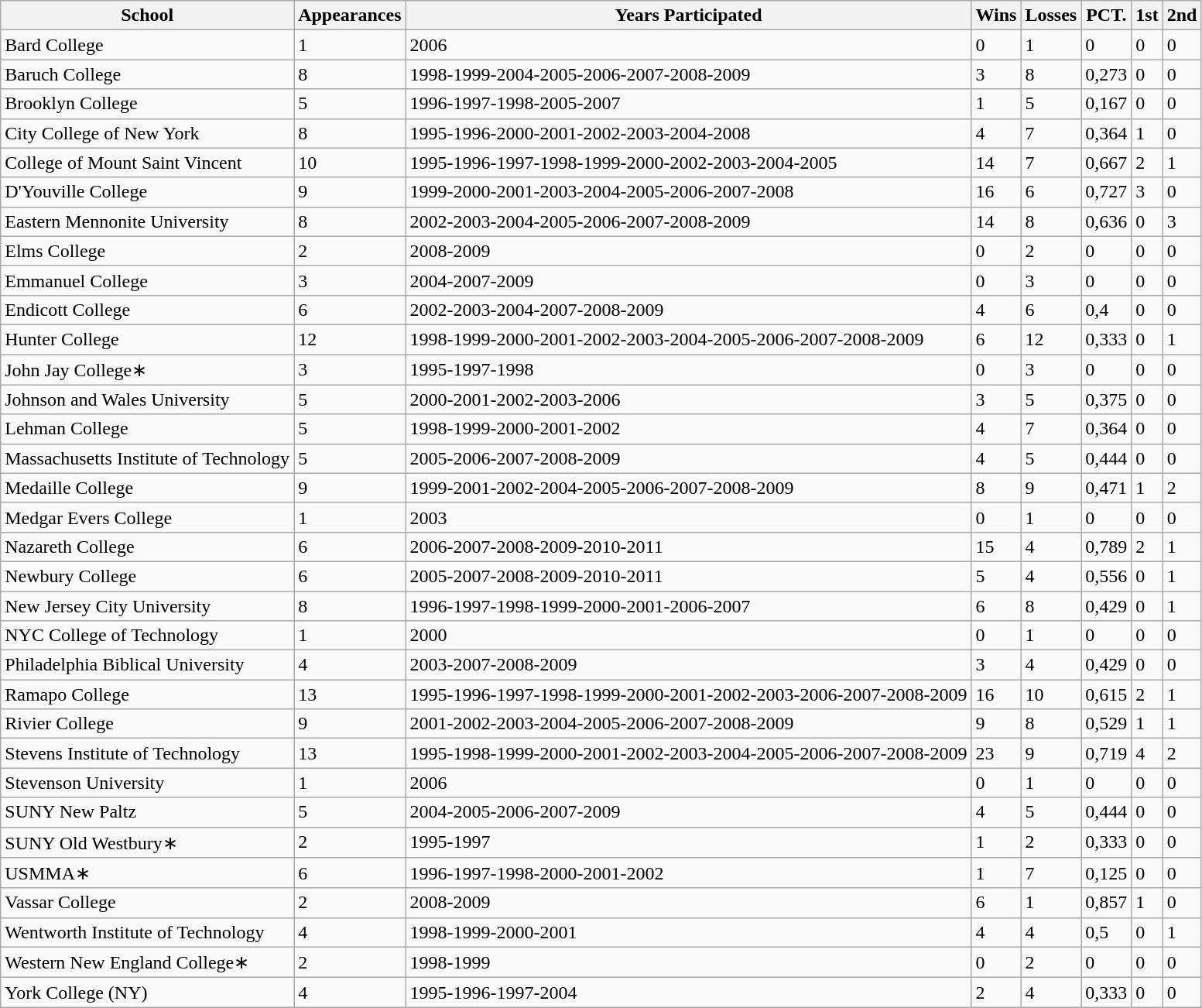<table class="wikitable sortable">
<tr>
<th>School</th>
<th>Appearances</th>
<th>Years Participated</th>
<th>Wins</th>
<th>Losses</th>
<th>PCT.</th>
<th>1st</th>
<th>2nd</th>
</tr>
<tr>
<td>Bard College</td>
<td>1</td>
<td>2006</td>
<td>0</td>
<td>1</td>
<td>0</td>
<td>0</td>
<td>0</td>
</tr>
<tr>
<td>Baruch College</td>
<td>8</td>
<td>1998-1999-2004-2005-2006-2007-2008-2009</td>
<td>3</td>
<td>8</td>
<td>0,273</td>
<td>0</td>
<td>0</td>
</tr>
<tr>
<td>Brooklyn College</td>
<td>5</td>
<td>1996-1997-1998-2005-2007</td>
<td>1</td>
<td>5</td>
<td>0,167</td>
<td>0</td>
<td>0</td>
</tr>
<tr>
<td>City College of New York</td>
<td>8</td>
<td>1995-1996-2000-2001-2002-2003-2004-2008</td>
<td>4</td>
<td>7</td>
<td>0,364</td>
<td>1</td>
<td>0</td>
</tr>
<tr>
<td>College of Mount Saint Vincent</td>
<td>10</td>
<td>1995-1996-1997-1998-1999-2000-2002-2003-2004-2005</td>
<td>14</td>
<td>7</td>
<td>0,667</td>
<td>2</td>
<td>1</td>
</tr>
<tr>
<td>D'Youville College</td>
<td>9</td>
<td>1999-2000-2001-2003-2004-2005-2006-2007-2008</td>
<td>16</td>
<td>6</td>
<td>0,727</td>
<td>3</td>
<td>0</td>
</tr>
<tr>
<td>Eastern Mennonite University</td>
<td>8</td>
<td>2002-2003-2004-2005-2006-2007-2008-2009</td>
<td>14</td>
<td>8</td>
<td>0,636</td>
<td>0</td>
<td>3</td>
</tr>
<tr>
<td>Elms College</td>
<td>2</td>
<td>2008-2009</td>
<td>0</td>
<td>2</td>
<td>0</td>
<td>0</td>
<td>0</td>
</tr>
<tr>
<td>Emmanuel College</td>
<td>3</td>
<td>2004-2007-2009</td>
<td>0</td>
<td>3</td>
<td>0</td>
<td>0</td>
<td>0</td>
</tr>
<tr>
<td>Endicott College</td>
<td>6</td>
<td>2002-2003-2004-2007-2008-2009</td>
<td>4</td>
<td>6</td>
<td>0,4</td>
<td>0</td>
<td>0</td>
</tr>
<tr>
<td>Hunter College</td>
<td>12</td>
<td>1998-1999-2000-2001-2002-2003-2004-2005-2006-2007-2008-2009</td>
<td>6</td>
<td>12</td>
<td>0,333</td>
<td>0</td>
<td>1</td>
</tr>
<tr>
<td>John Jay College∗</td>
<td>3</td>
<td>1995-1997-1998</td>
<td>0</td>
<td>3</td>
<td>0</td>
<td>0</td>
<td>0</td>
</tr>
<tr>
<td>Johnson and Wales University</td>
<td>5</td>
<td>2000-2001-2002-2003-2006</td>
<td>3</td>
<td>5</td>
<td>0,375</td>
<td>0</td>
<td>0</td>
</tr>
<tr>
<td>Lehman College</td>
<td>5</td>
<td>1998-1999-2000-2001-2002</td>
<td>4</td>
<td>7</td>
<td>0,364</td>
<td>0</td>
<td>0</td>
</tr>
<tr>
<td>Massachusetts Institute of Technology</td>
<td>5</td>
<td>2005-2006-2007-2008-2009</td>
<td>4</td>
<td>5</td>
<td>0,444</td>
<td>0</td>
<td>0</td>
</tr>
<tr>
<td>Medaille College</td>
<td>9</td>
<td>1999-2001-2002-2004-2005-2006-2007-2008-2009</td>
<td>8</td>
<td>9</td>
<td>0,471</td>
<td>1</td>
<td>2</td>
</tr>
<tr>
<td>Medgar Evers College</td>
<td>1</td>
<td>2003</td>
<td>0</td>
<td>1</td>
<td>0</td>
<td>0</td>
<td>0</td>
</tr>
<tr>
<td>Nazareth College</td>
<td>6</td>
<td>2006-2007-2008-2009-2010-2011</td>
<td>15</td>
<td>4</td>
<td>0,789</td>
<td>2</td>
<td>1</td>
</tr>
<tr>
<td>Newbury College</td>
<td>6</td>
<td>2005-2007-2008-2009-2010-2011</td>
<td>5</td>
<td>4</td>
<td>0,556</td>
<td>0</td>
<td>1</td>
</tr>
<tr>
<td>New Jersey City University</td>
<td>8</td>
<td>1996-1997-1998-1999-2000-2001-2006-2007</td>
<td>6</td>
<td>8</td>
<td>0,429</td>
<td>0</td>
<td>1</td>
</tr>
<tr>
<td>NYC College of Technology</td>
<td>1</td>
<td>2000</td>
<td>0</td>
<td>1</td>
<td>0</td>
<td>0</td>
<td>0</td>
</tr>
<tr>
<td>Philadelphia Biblical University</td>
<td>4</td>
<td>2003-2007-2008-2009</td>
<td>3</td>
<td>4</td>
<td>0,429</td>
<td>0</td>
<td>0</td>
</tr>
<tr>
<td>Ramapo College</td>
<td>13</td>
<td>1995-1996-1997-1998-1999-2000-2001-2002-2003-2006-2007-2008-2009</td>
<td>16</td>
<td>10</td>
<td>0,615</td>
<td>2</td>
<td>1</td>
</tr>
<tr>
<td>Rivier College</td>
<td>9</td>
<td>2001-2002-2003-2004-2005-2006-2007-2008-2009</td>
<td>9</td>
<td>8</td>
<td>0,529</td>
<td>1</td>
<td>1</td>
</tr>
<tr>
<td>Stevens Institute of Technology</td>
<td>13</td>
<td>1995-1998-1999-2000-2001-2002-2003-2004-2005-2006-2007-2008-2009</td>
<td>23</td>
<td>9</td>
<td>0,719</td>
<td>4</td>
<td>2</td>
</tr>
<tr>
<td>Stevenson University</td>
<td>1</td>
<td>2006</td>
<td>0</td>
<td>1</td>
<td>0</td>
<td>0</td>
<td>0</td>
</tr>
<tr>
<td>SUNY New Paltz</td>
<td>5</td>
<td>2004-2005-2006-2007-2009</td>
<td>4</td>
<td>5</td>
<td>0,444</td>
<td>0</td>
<td>0</td>
</tr>
<tr>
<td>SUNY Old Westbury∗</td>
<td>2</td>
<td>1995-1997</td>
<td>1</td>
<td>2</td>
<td>0,333</td>
<td>0</td>
<td>0</td>
</tr>
<tr>
<td>USMMA∗</td>
<td>6</td>
<td>1996-1997-1998-2000-2001-2002</td>
<td>1</td>
<td>7</td>
<td>0,125</td>
<td>0</td>
<td>0</td>
</tr>
<tr>
<td>Vassar College</td>
<td>2</td>
<td>2008-2009</td>
<td>6</td>
<td>1</td>
<td>0,857</td>
<td>1</td>
<td>0</td>
</tr>
<tr>
<td>Wentworth Institute of Technology</td>
<td>4</td>
<td>1998-1999-2000-2001</td>
<td>4</td>
<td>4</td>
<td>0,5</td>
<td>0</td>
<td>1</td>
</tr>
<tr>
<td>Western New England College∗</td>
<td>2</td>
<td>1998-1999</td>
<td>0</td>
<td>2</td>
<td>0</td>
<td>0</td>
<td>0</td>
</tr>
<tr>
<td>York College (NY)</td>
<td>4</td>
<td>1995-1996-1997-2004</td>
<td>2</td>
<td>4</td>
<td>0,333</td>
<td>0</td>
<td>0</td>
</tr>
</table>
